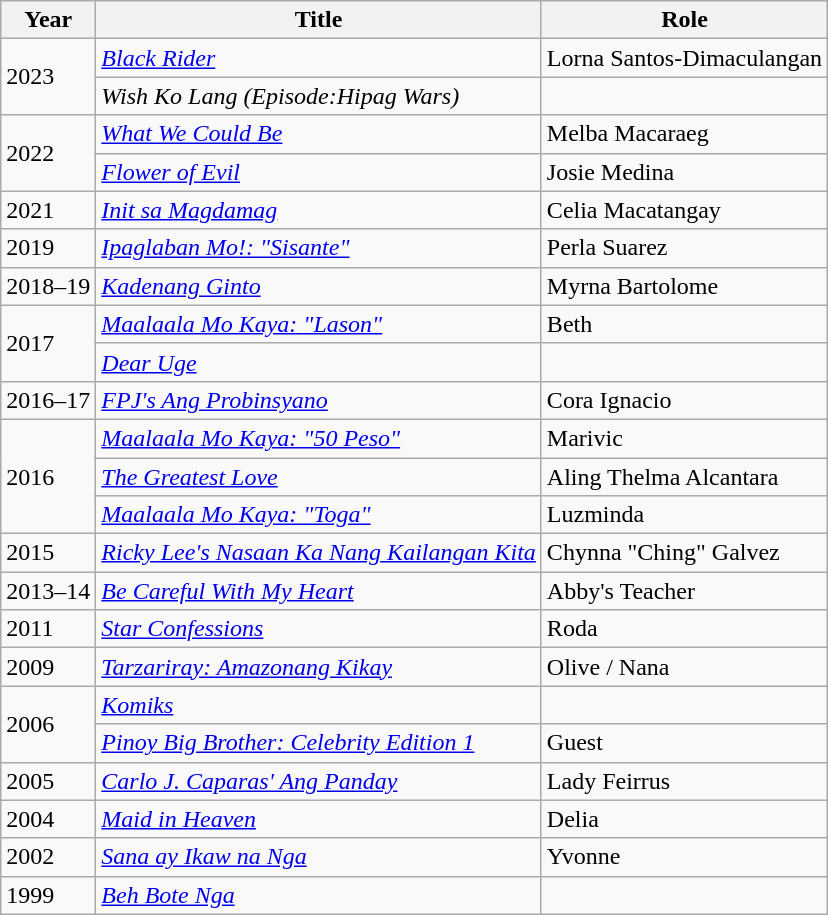<table class="wikitable">
<tr>
<th>Year</th>
<th>Title</th>
<th>Role</th>
</tr>
<tr>
<td rowspan="2">2023</td>
<td><em><a href='#'>Black Rider</a></em></td>
<td>Lorna Santos-Dimaculangan</td>
</tr>
<tr>
<td><em>Wish Ko Lang (Episode:Hipag Wars)</em></td>
<td></td>
</tr>
<tr>
<td rowspan="2">2022</td>
<td><em><a href='#'>What We Could Be</a></em></td>
<td>Melba Macaraeg</td>
</tr>
<tr>
<td><em><a href='#'>Flower of Evil</a></em></td>
<td>Josie Medina</td>
</tr>
<tr>
<td>2021</td>
<td><em><a href='#'>Init sa Magdamag</a></em></td>
<td>Celia Macatangay</td>
</tr>
<tr>
<td>2019</td>
<td><em><a href='#'>Ipaglaban Mo!: "Sisante"</a></em></td>
<td>Perla Suarez</td>
</tr>
<tr>
<td>2018–19</td>
<td><em><a href='#'>Kadenang Ginto</a></em></td>
<td>Myrna Bartolome</td>
</tr>
<tr>
<td rowspan="2">2017</td>
<td><em><a href='#'>Maalaala Mo Kaya: "Lason"</a></em></td>
<td>Beth</td>
</tr>
<tr>
<td><em><a href='#'>Dear Uge</a></em></td>
<td></td>
</tr>
<tr>
<td>2016–17</td>
<td><em><a href='#'>FPJ's Ang Probinsyano</a></em></td>
<td>Cora Ignacio</td>
</tr>
<tr>
<td rowspan="3">2016</td>
<td><em><a href='#'>Maalaala Mo Kaya: "50 Peso"</a></em></td>
<td>Marivic</td>
</tr>
<tr>
<td><em><a href='#'>The Greatest Love</a></em></td>
<td>Aling Thelma Alcantara</td>
</tr>
<tr>
<td><em><a href='#'>Maalaala Mo Kaya: "Toga"</a></em></td>
<td>Luzminda</td>
</tr>
<tr>
<td>2015</td>
<td><em><a href='#'>Ricky Lee's Nasaan Ka Nang Kailangan Kita</a></em></td>
<td>Chynna "Ching" Galvez</td>
</tr>
<tr>
<td>2013–14</td>
<td><em><a href='#'>Be Careful With My Heart</a></em></td>
<td>Abby's Teacher</td>
</tr>
<tr>
<td>2011</td>
<td><em><a href='#'>Star Confessions</a></em></td>
<td>Roda</td>
</tr>
<tr>
<td>2009</td>
<td><em><a href='#'> Tarzariray: Amazonang Kikay</a></em></td>
<td>Olive / Nana</td>
</tr>
<tr>
<td rowspan="2">2006</td>
<td><em><a href='#'> Komiks</a></em></td>
<td></td>
</tr>
<tr>
<td><em><a href='#'>Pinoy Big Brother: Celebrity Edition 1</a></em></td>
<td>Guest</td>
</tr>
<tr>
<td>2005</td>
<td><em><a href='#'>Carlo J. Caparas' Ang Panday</a></em></td>
<td>Lady Feirrus</td>
</tr>
<tr>
<td>2004</td>
<td><em><a href='#'>Maid in Heaven</a></em></td>
<td>Delia</td>
</tr>
<tr>
<td>2002</td>
<td><em><a href='#'>Sana ay Ikaw na Nga</a></em></td>
<td>Yvonne</td>
</tr>
<tr>
<td>1999</td>
<td><em><a href='#'>Beh Bote Nga</a></em></td>
<td></td>
</tr>
</table>
